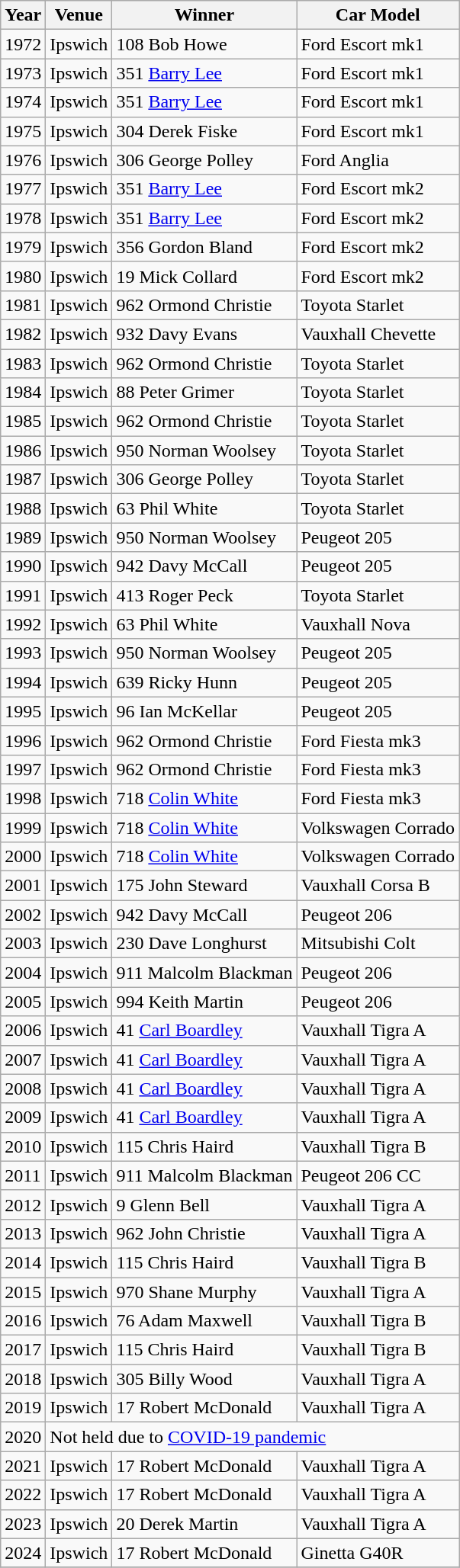<table class="wikitable">
<tr>
<th>Year</th>
<th>Venue</th>
<th>Winner</th>
<th>Car Model</th>
</tr>
<tr>
<td>1972</td>
<td>Ipswich</td>
<td> 108 Bob Howe</td>
<td>Ford Escort mk1</td>
</tr>
<tr>
<td>1973</td>
<td>Ipswich</td>
<td> 351 <a href='#'>Barry Lee</a></td>
<td>Ford Escort mk1</td>
</tr>
<tr>
<td>1974</td>
<td>Ipswich</td>
<td> 351 <a href='#'>Barry Lee</a></td>
<td>Ford Escort mk1</td>
</tr>
<tr>
<td>1975</td>
<td>Ipswich</td>
<td> 304 Derek Fiske</td>
<td>Ford Escort mk1</td>
</tr>
<tr>
<td>1976</td>
<td>Ipswich</td>
<td> 306 George Polley</td>
<td>Ford Anglia</td>
</tr>
<tr>
<td>1977</td>
<td>Ipswich</td>
<td> 351 <a href='#'>Barry Lee</a></td>
<td>Ford Escort mk2</td>
</tr>
<tr>
<td>1978</td>
<td>Ipswich</td>
<td> 351 <a href='#'>Barry Lee</a></td>
<td>Ford Escort mk2</td>
</tr>
<tr>
<td>1979</td>
<td>Ipswich</td>
<td> 356 Gordon Bland</td>
<td>Ford Escort mk2</td>
</tr>
<tr>
<td>1980</td>
<td>Ipswich</td>
<td> 19 Mick Collard</td>
<td>Ford Escort mk2</td>
</tr>
<tr>
<td>1981</td>
<td>Ipswich</td>
<td> 962 Ormond Christie</td>
<td>Toyota Starlet</td>
</tr>
<tr>
<td>1982</td>
<td>Ipswich</td>
<td> 932 Davy Evans</td>
<td>Vauxhall Chevette</td>
</tr>
<tr>
<td>1983</td>
<td>Ipswich</td>
<td> 962 Ormond Christie</td>
<td>Toyota Starlet</td>
</tr>
<tr>
<td>1984</td>
<td>Ipswich</td>
<td> 88 Peter Grimer</td>
<td>Toyota Starlet</td>
</tr>
<tr>
<td>1985</td>
<td>Ipswich</td>
<td> 962 Ormond Christie</td>
<td>Toyota Starlet</td>
</tr>
<tr>
<td>1986</td>
<td>Ipswich</td>
<td> 950 Norman Woolsey</td>
<td>Toyota Starlet</td>
</tr>
<tr>
<td>1987</td>
<td>Ipswich</td>
<td> 306 George Polley</td>
<td>Toyota Starlet</td>
</tr>
<tr>
<td>1988</td>
<td>Ipswich</td>
<td> 63 Phil White</td>
<td>Toyota Starlet</td>
</tr>
<tr>
<td>1989</td>
<td>Ipswich</td>
<td> 950 Norman Woolsey</td>
<td>Peugeot 205</td>
</tr>
<tr>
<td>1990</td>
<td>Ipswich</td>
<td> 942 Davy McCall</td>
<td>Peugeot 205</td>
</tr>
<tr>
<td>1991</td>
<td>Ipswich</td>
<td> 413 Roger Peck</td>
<td>Toyota Starlet</td>
</tr>
<tr>
<td>1992</td>
<td>Ipswich</td>
<td> 63 Phil White</td>
<td>Vauxhall Nova</td>
</tr>
<tr>
<td>1993</td>
<td>Ipswich</td>
<td> 950 Norman Woolsey</td>
<td>Peugeot 205</td>
</tr>
<tr>
<td>1994</td>
<td>Ipswich</td>
<td> 639 Ricky Hunn</td>
<td>Peugeot 205</td>
</tr>
<tr>
<td>1995</td>
<td>Ipswich</td>
<td> 96 Ian McKellar</td>
<td>Peugeot 205</td>
</tr>
<tr>
<td>1996</td>
<td>Ipswich</td>
<td> 962 Ormond Christie</td>
<td>Ford Fiesta mk3</td>
</tr>
<tr>
<td>1997</td>
<td>Ipswich</td>
<td> 962 Ormond Christie</td>
<td>Ford Fiesta mk3</td>
</tr>
<tr>
<td>1998</td>
<td>Ipswich</td>
<td> 718 <a href='#'>Colin White</a></td>
<td>Ford Fiesta mk3</td>
</tr>
<tr>
<td>1999</td>
<td>Ipswich</td>
<td> 718 <a href='#'>Colin White</a></td>
<td>Volkswagen Corrado</td>
</tr>
<tr>
<td>2000</td>
<td>Ipswich</td>
<td> 718 <a href='#'>Colin White</a></td>
<td>Volkswagen Corrado</td>
</tr>
<tr>
<td>2001</td>
<td>Ipswich</td>
<td> 175 John Steward</td>
<td>Vauxhall Corsa B</td>
</tr>
<tr>
<td>2002</td>
<td>Ipswich</td>
<td> 942 Davy McCall</td>
<td>Peugeot 206</td>
</tr>
<tr>
<td>2003</td>
<td>Ipswich</td>
<td> 230 Dave Longhurst</td>
<td>Mitsubishi Colt</td>
</tr>
<tr>
<td>2004</td>
<td>Ipswich</td>
<td> 911 Malcolm Blackman</td>
<td>Peugeot 206</td>
</tr>
<tr>
<td>2005</td>
<td>Ipswich</td>
<td> 994 Keith Martin</td>
<td>Peugeot 206</td>
</tr>
<tr>
<td>2006</td>
<td>Ipswich</td>
<td> 41 <a href='#'>Carl Boardley</a></td>
<td>Vauxhall Tigra A</td>
</tr>
<tr>
<td>2007</td>
<td>Ipswich</td>
<td> 41 <a href='#'>Carl Boardley</a></td>
<td>Vauxhall Tigra A</td>
</tr>
<tr>
<td>2008</td>
<td>Ipswich</td>
<td> 41 <a href='#'>Carl Boardley</a></td>
<td>Vauxhall Tigra A</td>
</tr>
<tr>
<td>2009</td>
<td>Ipswich</td>
<td> 41 <a href='#'>Carl Boardley</a></td>
<td>Vauxhall Tigra A</td>
</tr>
<tr>
<td>2010</td>
<td>Ipswich</td>
<td> 115 Chris Haird</td>
<td>Vauxhall Tigra B</td>
</tr>
<tr>
<td>2011</td>
<td>Ipswich</td>
<td> 911 Malcolm Blackman</td>
<td>Peugeot 206 CC</td>
</tr>
<tr>
<td>2012</td>
<td>Ipswich</td>
<td> 9 Glenn Bell</td>
<td>Vauxhall Tigra A</td>
</tr>
<tr>
<td>2013</td>
<td>Ipswich</td>
<td> 962 John Christie</td>
<td>Vauxhall Tigra A</td>
</tr>
<tr>
<td>2014</td>
<td>Ipswich</td>
<td> 115 Chris Haird</td>
<td>Vauxhall Tigra B</td>
</tr>
<tr>
<td>2015</td>
<td>Ipswich</td>
<td> 970 Shane Murphy</td>
<td>Vauxhall Tigra A</td>
</tr>
<tr>
<td>2016</td>
<td>Ipswich</td>
<td> 76 Adam Maxwell</td>
<td>Vauxhall Tigra B</td>
</tr>
<tr>
<td>2017</td>
<td>Ipswich</td>
<td> 115 Chris Haird</td>
<td>Vauxhall Tigra B</td>
</tr>
<tr>
<td>2018</td>
<td>Ipswich</td>
<td> 305 Billy Wood</td>
<td>Vauxhall Tigra A</td>
</tr>
<tr>
<td>2019</td>
<td>Ipswich</td>
<td> 17 Robert McDonald</td>
<td>Vauxhall Tigra A</td>
</tr>
<tr>
<td>2020</td>
<td colspan="3">Not held due to <a href='#'>COVID-19 pandemic</a></td>
</tr>
<tr>
<td>2021</td>
<td>Ipswich</td>
<td> 17 Robert McDonald</td>
<td>Vauxhall Tigra A</td>
</tr>
<tr>
<td>2022</td>
<td>Ipswich</td>
<td> 17 Robert McDonald</td>
<td>Vauxhall Tigra A</td>
</tr>
<tr>
<td>2023</td>
<td>Ipswich</td>
<td> 20 Derek Martin</td>
<td>Vauxhall Tigra A</td>
</tr>
<tr>
<td>2024</td>
<td>Ipswich</td>
<td> 17 Robert McDonald</td>
<td>Ginetta G40R</td>
</tr>
<tr>
</tr>
</table>
